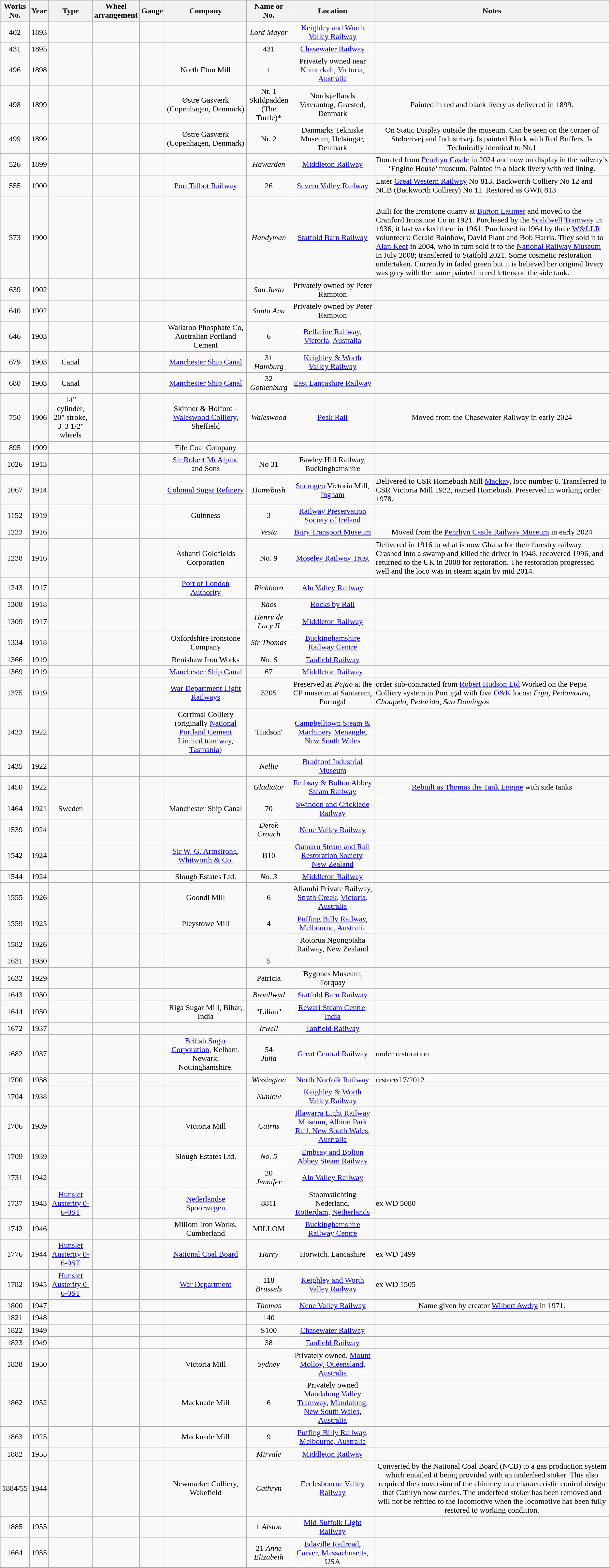<table class="wikitable sortable" style=text-align:center>
<tr>
<th>Works<br>No.</th>
<th>Year</th>
<th>Type</th>
<th>Wheel<br>arrangement<br></th>
<th>Gauge</th>
<th>Company</th>
<th>Name or<br>No.</th>
<th>Location</th>
<th>Notes</th>
</tr>
<tr>
<td>402</td>
<td>1893</td>
<td></td>
<td></td>
<td></td>
<td></td>
<td><em>Lord Mayor</em></td>
<td><a href='#'>Keighley and Worth Valley Railway</a></td>
<td></td>
</tr>
<tr>
<td>431</td>
<td>1895</td>
<td></td>
<td></td>
<td></td>
<td></td>
<td>431</td>
<td><a href='#'>Chasewater Railway</a></td>
<td></td>
</tr>
<tr>
<td>496</td>
<td>1898</td>
<td></td>
<td></td>
<td></td>
<td>North Eton Mill</td>
<td>1</td>
<td>Privately owned near <a href='#'>Numurkah</a>, <a href='#'>Victoria</a>, <a href='#'>Australia</a></td>
<td></td>
</tr>
<tr>
<td>498</td>
<td>1899</td>
<td></td>
<td></td>
<td></td>
<td>Østre Gasværk (Copenhagen, Denmark)</td>
<td>Nr. 1<br>Skildpadden<br>(The Turtle)*</td>
<td>Nordsjællands Veterantog, Græsted, Denmark</td>
<td>Painted in red and black livery as delivered in 1899.</td>
</tr>
<tr>
<td>499</td>
<td>1899</td>
<td></td>
<td></td>
<td></td>
<td>Østre Gasværk (Copenhagen, Denmark)</td>
<td>Nr. 2</td>
<td>Danmarks Tekniske Museum, Helsingør, Denmark</td>
<td>On Static Display outside the museum. Can be seen on the corner of Støberivej and Industrivej. Is painted Black with Red Buffers. Is Technically identical to Nr.1</td>
</tr>
<tr>
<td>526</td>
<td>1899</td>
<td></td>
<td></td>
<td></td>
<td></td>
<td><em>Hawarden</em></td>
<td><a href='#'>Middleton Railway</a></td>
<td>Donated from <a href='#'>Penrhyn Castle</a> in 2024 and now on display in the railway’s ‘Engine House’ museum. Painted in a black livery with red lining. </td>
</tr>
<tr>
<td>555</td>
<td>1900</td>
<td></td>
<td></td>
<td></td>
<td><a href='#'>Port Talbot Railway</a></td>
<td>26</td>
<td><a href='#'>Severn Valley Railway</a></td>
<td align=left> Later <a href='#'>Great Western Railway</a> No 813, Backworth Colliery No 12 and NCB (Backworth Colliery) No 11. Restored as GWR 813.</td>
</tr>
<tr>
<td>573</td>
<td>1900</td>
<td></td>
<td></td>
<td></td>
<td></td>
<td><em>Handyman</em></td>
<td><a href='#'>Statfold Barn Railway</a></td>
<td align=left><br>Built for the ironstone quarry at <a href='#'>Burton Latimer</a> and moved to the Cranford Ironstone Co in 1921. Purchased by the <a href='#'>Scaldwell Tramway</a> in 1936, it last worked there in 1961. Purchased in 1964 by three <a href='#'>W&LLR</a> volunteers: Gerald Rainbow, David Plant and Bob Harris. They sold it to <a href='#'>Alan Keef</a> in 2004, who in turn sold it to the <a href='#'>National Railway Museum</a> in July 2008; transferred to Statfold 2021. Some cosmetic restoration undertaken. Currently in faded green but it is believed her original livery was grey with the name painted in red letters on the side tank.</td>
</tr>
<tr>
<td>639</td>
<td>1902</td>
<td></td>
<td></td>
<td></td>
<td></td>
<td><em>San Justo</em></td>
<td>Privately owned by Peter Rampton</td>
<td></td>
</tr>
<tr>
<td>640</td>
<td>1902</td>
<td></td>
<td></td>
<td></td>
<td></td>
<td><em>Santa Ana</em></td>
<td>Privately owned by Peter Rampton</td>
<td></td>
</tr>
<tr>
<td>646</td>
<td>1903</td>
<td></td>
<td></td>
<td></td>
<td>Wallaroo Phosphate Co,<br> Australian Portland Cement</td>
<td>6</td>
<td><a href='#'>Bellarine Railway</a>, <a href='#'>Victoria</a>, <a href='#'>Australia</a></td>
<td></td>
</tr>
<tr>
<td>679</td>
<td>1903</td>
<td>Canal</td>
<td></td>
<td></td>
<td><a href='#'>Manchester Ship Canal</a></td>
<td>31<br><em>Hamburg</em></td>
<td><a href='#'>Keighley & Worth Valley Railway</a></td>
<td></td>
</tr>
<tr>
<td>680</td>
<td>1903</td>
<td>Canal</td>
<td></td>
<td></td>
<td><a href='#'>Manchester Ship Canal</a></td>
<td>32<br><em>Gothenburg</em></td>
<td><a href='#'>East Lancashire Railway</a></td>
<td></td>
</tr>
<tr>
<td>750</td>
<td>1906</td>
<td>14" cylinder, 20" stroke, 3' 3 1/2" wheels</td>
<td></td>
<td></td>
<td>Skinner & Holford - <a href='#'>Waleswood Colliery</a>, Sheffield</td>
<td><em>Waleswood</em></td>
<td><a href='#'>Peak Rail</a></td>
<td>Moved from the Chasewater Railway in early 2024 </td>
</tr>
<tr>
<td>895</td>
<td>1909</td>
<td></td>
<td></td>
<td></td>
<td>Fife Coal Company</td>
<td></td>
<td></td>
<td></td>
</tr>
<tr>
<td>1026</td>
<td>1913</td>
<td></td>
<td></td>
<td></td>
<td><a href='#'>Sir Robert McAlpine</a> and Sons</td>
<td>No 31</td>
<td>Fawley Hill Railway, Buckinghamshire</td>
<td></td>
</tr>
<tr>
<td>1067</td>
<td>1914</td>
<td></td>
<td></td>
<td></td>
<td><a href='#'>Colonial Sugar Refinery</a></td>
<td><em>Homebush</em></td>
<td><a href='#'>Sucrogen</a> Victoria Mill, <a href='#'>Ingham</a></td>
<td align=left>Delivered to CSR Homebush Mill <a href='#'>Mackay</a>, loco number 6. Transferred to CSR Victoria Mill 1922, named Homebush. Preserved in working order 1978.</td>
</tr>
<tr>
<td>1152</td>
<td>1919</td>
<td></td>
<td></td>
<td></td>
<td>Guinness</td>
<td>3</td>
<td><a href='#'>Railway Preservation Society of Ireland</a></td>
<td></td>
</tr>
<tr>
<td>1223</td>
<td>1916</td>
<td></td>
<td></td>
<td></td>
<td></td>
<td><em>Vesta</em></td>
<td><a href='#'>Bury Transport Museum</a></td>
<td>Moved from the <a href='#'>Penrhyn Castle Railway Museum</a> in early 2024 </td>
</tr>
<tr>
<td>1238</td>
<td>1916</td>
<td></td>
<td></td>
<td></td>
<td>Ashanti Goldfields Corporation</td>
<td>No. 9</td>
<td><a href='#'>Moseley Railway Trust</a></td>
<td align=left> Delivered in 1916 to what is now Ghana for their forestry railway. Crashed into a swamp and killed the driver in 1948, recovered 1996, and returned to the UK in 2008 for restoration. The restoration progressed well and the loco was in steam again by mid 2014.</td>
</tr>
<tr>
<td>1243</td>
<td>1917</td>
<td></td>
<td></td>
<td></td>
<td><a href='#'>Port of London Authority</a></td>
<td><em>Richboro</em></td>
<td><a href='#'>Aln Valley Railway</a></td>
<td></td>
</tr>
<tr>
<td>1308</td>
<td>1918</td>
<td></td>
<td></td>
<td></td>
<td></td>
<td><em>Rhos</em></td>
<td><a href='#'>Rocks by Rail</a></td>
<td></td>
</tr>
<tr>
<td>1309</td>
<td>1917</td>
<td></td>
<td></td>
<td></td>
<td></td>
<td><em>Henry de Lacy II</em></td>
<td><a href='#'>Middleton Railway</a></td>
<td></td>
</tr>
<tr>
<td>1334</td>
<td>1918</td>
<td></td>
<td></td>
<td></td>
<td>Oxfordshire Ironstone Company</td>
<td><em>Sir Thomas</em></td>
<td><a href='#'>Buckinghamshire Railway Centre</a></td>
<td></td>
</tr>
<tr>
<td>1366</td>
<td>1919</td>
<td></td>
<td></td>
<td></td>
<td>Renishaw Iron Works</td>
<td><em>No. 6</em></td>
<td><a href='#'>Tanfield Railway</a></td>
<td></td>
</tr>
<tr>
<td>1369</td>
<td>1919</td>
<td></td>
<td></td>
<td></td>
<td><a href='#'>Manchester Ship Canal</a></td>
<td>67</td>
<td><a href='#'>Middleton Railway</a></td>
<td></td>
</tr>
<tr>
<td>1375</td>
<td>1919</td>
<td></td>
<td></td>
<td></td>
<td><a href='#'>War Department Light Railways</a></td>
<td>3205</td>
<td>Preserved as  <em>Pejao</em> at the CP museum at Santarem, Portugal</td>
<td align=left>order sub-contracted from <a href='#'>Robert Hudson Ltd</a> Worked on the Pejoa Colliery system in Portugal with five <a href='#'>O&K</a> locos: <em>Fojo</em>, <em>Pedamoura</em>, <em>Choupelo</em>, <em>Pedorido</em>, <em>Sao Domingos</em></td>
</tr>
<tr>
<td>1423</td>
<td>1922</td>
<td></td>
<td></td>
<td></td>
<td>Corrimal Colliery (originally <a href='#'>National Portland Cement Limited tramway</a>, <a href='#'>Tasmania</a>)</td>
<td>'Hudson'</td>
<td><a href='#'>Campbelltown Steam & Machinery</a> <a href='#'>Menangle, New South Wales</a></td>
<td></td>
</tr>
<tr>
<td>1435</td>
<td>1922</td>
<td></td>
<td></td>
<td></td>
<td></td>
<td><em>Nellie</em></td>
<td><a href='#'>Bradford Industrial Museum</a></td>
<td></td>
</tr>
<tr>
<td>1450</td>
<td>1922</td>
<td></td>
<td></td>
<td></td>
<td></td>
<td><em>Gladiator</em></td>
<td><a href='#'>Embsay & Bolton Abbey Steam Railway</a></td>
<td><a href='#'>Rebuilt as Thomas the Tank Engine</a> with side tanks </td>
</tr>
<tr>
<td>1464</td>
<td>1921</td>
<td>Sweden</td>
<td></td>
<td></td>
<td>Manchester Ship Canal</td>
<td>70</td>
<td><a href='#'>Swindon and Cricklade Railway</a></td>
<td></td>
</tr>
<tr>
<td>1539</td>
<td>1924</td>
<td></td>
<td></td>
<td></td>
<td></td>
<td><em>Derek Crouch</em></td>
<td><a href='#'>Nene Valley Railway</a></td>
<td></td>
</tr>
<tr>
<td>1542</td>
<td>1924</td>
<td></td>
<td></td>
<td></td>
<td><a href='#'>Sir W. G. Armstrong, Whitworth & Co.</a></td>
<td>B10</td>
<td><a href='#'>Oamaru Steam and Rail Restoration Society</a>, <a href='#'>New Zealand</a></td>
<td></td>
</tr>
<tr>
<td>1544</td>
<td>1924</td>
<td></td>
<td></td>
<td></td>
<td>Slough Estates Ltd.</td>
<td><em>No. 3</em></td>
<td><a href='#'>Middleton Railway</a></td>
<td align=left></td>
</tr>
<tr>
<td>1555</td>
<td>1926</td>
<td></td>
<td></td>
<td></td>
<td>Goondi Mill</td>
<td>6</td>
<td>Allambi Private Railway, <a href='#'>Strath Creek</a>, <a href='#'>Victoria</a>, <a href='#'>Australia</a></td>
<td></td>
</tr>
<tr>
<td>1559</td>
<td>1925</td>
<td></td>
<td></td>
<td></td>
<td>Pleystowe Mill</td>
<td>4</td>
<td><a href='#'>Puffing Billy Railway</a>, <a href='#'>Melbourne, Australia</a></td>
<td></td>
</tr>
<tr>
<td>1582</td>
<td>1926</td>
<td></td>
<td></td>
<td></td>
<td></td>
<td></td>
<td>Rotorua Ngongotaha Railway, New Zealand</td>
<td align=left></td>
</tr>
<tr>
<td>1631</td>
<td>1930</td>
<td></td>
<td></td>
<td></td>
<td></td>
<td>5</td>
<td></td>
<td></td>
</tr>
<tr>
<td>1632</td>
<td>1929</td>
<td></td>
<td></td>
<td></td>
<td></td>
<td>Patricia</td>
<td>Bygones Museum, Torquay</td>
<td></td>
</tr>
<tr>
<td>1643</td>
<td>1930</td>
<td></td>
<td></td>
<td></td>
<td></td>
<td><em>Bronllwyd</em></td>
<td><a href='#'>Statfold Barn Railway</a></td>
<td></td>
</tr>
<tr>
<td>1644</td>
<td>1930</td>
<td></td>
<td></td>
<td></td>
<td>Riga Sugar Mill, Bihar, India</td>
<td>"Lilian"</td>
<td><a href='#'>Rewari Steam Centre, India</a></td>
<td></td>
</tr>
<tr>
<td>1672</td>
<td>1937</td>
<td></td>
<td></td>
<td></td>
<td></td>
<td><em>Irwell</em></td>
<td><a href='#'>Tanfield Railway</a></td>
<td></td>
</tr>
<tr>
<td>1682</td>
<td>1937</td>
<td></td>
<td></td>
<td></td>
<td><a href='#'>British Sugar Corporation</a>, Kelham, Newark, Nottinghamshire.</td>
<td>54<br><em>Julia</em></td>
<td><a href='#'>Great Central Railway</a></td>
<td align=left>under restoration</td>
</tr>
<tr>
<td>1700</td>
<td>1938</td>
<td></td>
<td></td>
<td></td>
<td></td>
<td><em>Wissington</em></td>
<td><a href='#'>North Norfolk Railway</a></td>
<td align=left>restored 7/2012</td>
</tr>
<tr>
<td>1704</td>
<td>1938</td>
<td></td>
<td></td>
<td></td>
<td></td>
<td><em>Nunlow</em></td>
<td><a href='#'>Keighley & Worth Valley Railway</a></td>
<td></td>
</tr>
<tr>
<td>1706</td>
<td>1939</td>
<td></td>
<td></td>
<td></td>
<td>Victoria Mill</td>
<td><em>Cairns</em></td>
<td><a href='#'>Illawarra Light Railway Museum</a>, <a href='#'>Albion Park Rail, New South Wales</a>, <a href='#'>Australia</a></td>
<td></td>
</tr>
<tr>
<td>1709</td>
<td>1939</td>
<td></td>
<td></td>
<td></td>
<td>Slough Estates Ltd.</td>
<td><em>No. 5</em></td>
<td><a href='#'>Embsay and Bolton Abbey Steam Railway</a></td>
<td></td>
</tr>
<tr>
<td>1731</td>
<td>1942</td>
<td></td>
<td></td>
<td></td>
<td></td>
<td>20<br><em>Jennifer</em></td>
<td><a href='#'>Aln Valley Railway</a></td>
<td></td>
</tr>
<tr>
<td>1737</td>
<td>1943</td>
<td><a href='#'>Hunslet Austerity 0-6-0ST</a></td>
<td></td>
<td></td>
<td><a href='#'>Nederlandse Spoorwegen</a></td>
<td>8811</td>
<td>Stoomstichting Nederland,<br><a href='#'>Rotterdam</a>, <a href='#'>Netherlands</a></td>
<td align=left>ex WD 5080</td>
</tr>
<tr>
<td>1742</td>
<td>1946</td>
<td></td>
<td></td>
<td></td>
<td>Millom Iron Works, Cumberland</td>
<td>MILLOM</td>
<td><a href='#'>Buckinghamshire Railway Centre</a></td>
<td></td>
</tr>
<tr>
<td>1776</td>
<td>1944</td>
<td><a href='#'>Hunslet Austerity 0-6-0ST</a></td>
<td></td>
<td></td>
<td><a href='#'>National Coal Board</a></td>
<td><em>Harry</em></td>
<td>Horwich, Lancashire</td>
<td align=left>ex WD 1499</td>
</tr>
<tr>
<td>1782</td>
<td>1945</td>
<td><a href='#'>Hunslet Austerity 0-6-0ST</a></td>
<td></td>
<td></td>
<td><a href='#'>War Department</a></td>
<td>118<br><em>Brussels</em></td>
<td><a href='#'>Keighley and Worth Valley Railway</a></td>
<td align=left>ex WD 1505 </td>
</tr>
<tr>
<td>1800</td>
<td>1947</td>
<td></td>
<td></td>
<td></td>
<td></td>
<td><em>Thomas</em></td>
<td><a href='#'>Nene Valley Railway</a></td>
<td>Name given by creator <a href='#'>Wilbert Awdry</a> in 1971.</td>
</tr>
<tr>
<td>1821</td>
<td>1948</td>
<td></td>
<td></td>
<td></td>
<td></td>
<td>140</td>
<td></td>
<td></td>
</tr>
<tr>
<td>1822</td>
<td>1949</td>
<td></td>
<td></td>
<td></td>
<td></td>
<td>S100</td>
<td><a href='#'>Chasewater Railway</a></td>
<td></td>
</tr>
<tr>
<td>1823</td>
<td>1949</td>
<td></td>
<td></td>
<td></td>
<td></td>
<td>38</td>
<td><a href='#'>Tanfield Railway</a></td>
<td></td>
</tr>
<tr>
<td>1838</td>
<td>1950</td>
<td></td>
<td></td>
<td></td>
<td>Victoria Mill</td>
<td><em>Sydney</em></td>
<td>Privately owned, <a href='#'>Mount Molloy, Queensland</a>, <a href='#'>Australia</a></td>
<td></td>
</tr>
<tr>
<td>1862</td>
<td>1952</td>
<td></td>
<td></td>
<td></td>
<td>Macknade Mill</td>
<td>6</td>
<td>Privately owned <a href='#'>Mandalong Valley Tramway</a>, <a href='#'>Mandalong</a>, <a href='#'>New South Wales</a>, <a href='#'>Australia</a></td>
<td></td>
</tr>
<tr>
<td>1863</td>
<td>1925</td>
<td></td>
<td></td>
<td></td>
<td>Macknade Mill</td>
<td>9</td>
<td><a href='#'>Puffing Billy Railway</a>, <a href='#'>Melbourne, Australia</a></td>
<td></td>
</tr>
<tr>
<td>1882</td>
<td>1955</td>
<td></td>
<td></td>
<td></td>
<td></td>
<td><em>Mirvale</em></td>
<td><a href='#'>Middleton Railway</a></td>
<td></td>
</tr>
<tr>
<td>1884/55</td>
<td>1944</td>
<td></td>
<td></td>
<td></td>
<td>Newmarket Colliery, Wakefield</td>
<td><em>Cathryn</em></td>
<td><a href='#'>Ecclesbourne Valley Railway</a></td>
<td>Converted by the National Coal Board (NCB) to a gas production system which entailed it being provided with an underfeed stoker. This also required the conversion of the chimney to a characteristic conical design that Cathryn now carries. The underfeed stoker has been removed and will not be refitted to the locomotive when the locomotive has been fully restored to working condition.</td>
</tr>
<tr>
<td>1885</td>
<td>1955</td>
<td></td>
<td></td>
<td></td>
<td></td>
<td>1 <em>Alston</em></td>
<td><a href='#'>Mid-Suffolk Light Railway</a></td>
<td></td>
</tr>
<tr>
<td>1664</td>
<td>1935</td>
<td></td>
<td></td>
<td></td>
<td></td>
<td>21 <em>Anne Elizabeth</em></td>
<td><a href='#'>Edaville Railroad</a>, <a href='#'>Carver, Massachusetts</a>, USA</td>
<td></td>
</tr>
</table>
